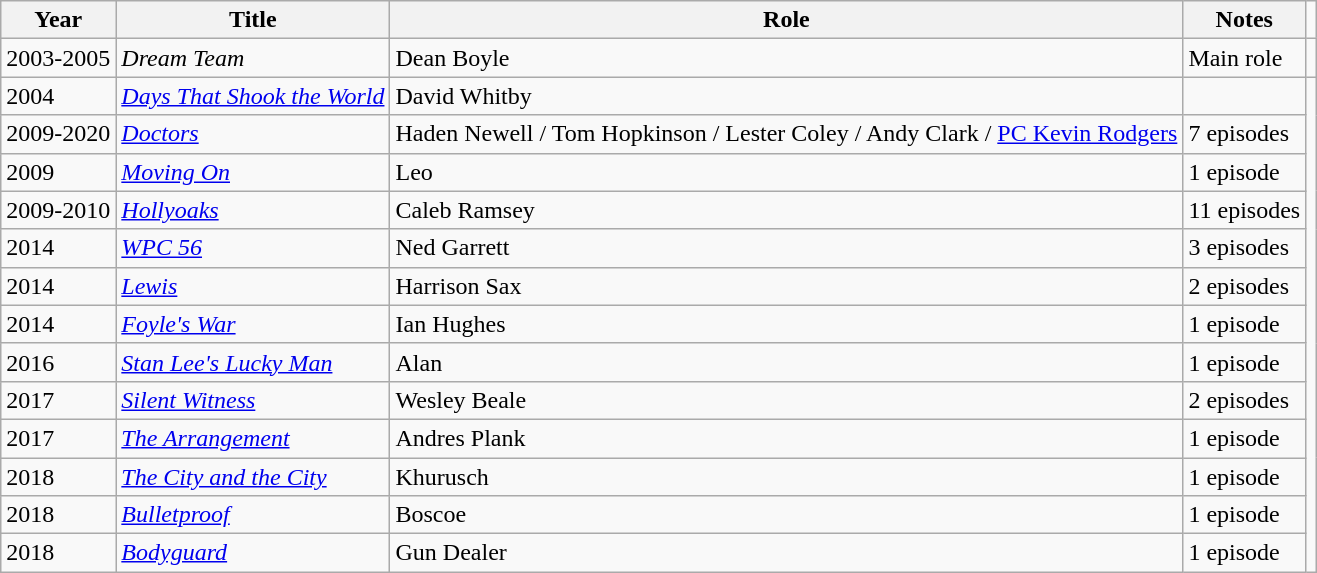<table class="wikitable sortable">
<tr>
<th>Year</th>
<th>Title</th>
<th>Role</th>
<th class="unsortable">Notes</th>
</tr>
<tr>
<td>2003-2005</td>
<td><em>Dream Team</em></td>
<td>Dean Boyle</td>
<td>Main role</td>
<td></td>
</tr>
<tr>
<td>2004</td>
<td><em><a href='#'>Days That Shook the World</a></em></td>
<td>David Whitby</td>
<td></td>
</tr>
<tr>
<td>2009-2020</td>
<td><em><a href='#'>Doctors</a></em></td>
<td>Haden Newell / Tom Hopkinson / Lester Coley / Andy Clark / <a href='#'>PC Kevin Rodgers</a></td>
<td>7 episodes</td>
</tr>
<tr>
<td>2009</td>
<td><em><a href='#'>Moving On</a></em></td>
<td>Leo</td>
<td>1 episode</td>
</tr>
<tr>
<td>2009-2010</td>
<td><em><a href='#'>Hollyoaks</a></em></td>
<td>Caleb Ramsey</td>
<td>11 episodes</td>
</tr>
<tr>
<td>2014</td>
<td><em><a href='#'>WPC 56</a></em></td>
<td>Ned Garrett</td>
<td>3 episodes</td>
</tr>
<tr>
<td>2014</td>
<td><em><a href='#'>Lewis</a></em></td>
<td>Harrison Sax</td>
<td>2 episodes</td>
</tr>
<tr>
<td>2014</td>
<td><em><a href='#'>Foyle's War</a></em></td>
<td>Ian Hughes</td>
<td>1 episode</td>
</tr>
<tr>
<td>2016</td>
<td><em><a href='#'>Stan Lee's Lucky Man</a></em></td>
<td>Alan</td>
<td>1 episode</td>
</tr>
<tr>
<td>2017</td>
<td><em><a href='#'>Silent Witness</a></em></td>
<td>Wesley Beale</td>
<td>2 episodes</td>
</tr>
<tr>
<td>2017</td>
<td><em><a href='#'>The Arrangement</a></em></td>
<td>Andres Plank</td>
<td>1 episode</td>
</tr>
<tr>
<td>2018</td>
<td><em><a href='#'>The City and the City</a></em></td>
<td>Khurusch</td>
<td>1 episode</td>
</tr>
<tr>
<td>2018</td>
<td><em><a href='#'>Bulletproof</a></em></td>
<td>Boscoe</td>
<td>1 episode</td>
</tr>
<tr>
<td>2018</td>
<td><em><a href='#'>Bodyguard</a></em></td>
<td>Gun Dealer</td>
<td>1 episode</td>
</tr>
</table>
